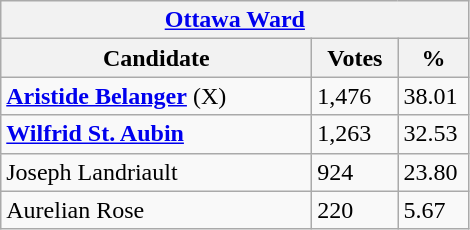<table class="wikitable">
<tr>
<th colspan="3"><a href='#'>Ottawa Ward</a></th>
</tr>
<tr>
<th style="width: 200px">Candidate</th>
<th style="width: 50px">Votes</th>
<th style="width: 40px">%</th>
</tr>
<tr>
<td><strong><a href='#'>Aristide Belanger</a></strong> (X)</td>
<td>1,476</td>
<td>38.01</td>
</tr>
<tr>
<td><strong><a href='#'>Wilfrid St. Aubin</a></strong></td>
<td>1,263</td>
<td>32.53</td>
</tr>
<tr>
<td>Joseph Landriault</td>
<td>924</td>
<td>23.80</td>
</tr>
<tr>
<td>Aurelian Rose</td>
<td>220</td>
<td>5.67</td>
</tr>
</table>
